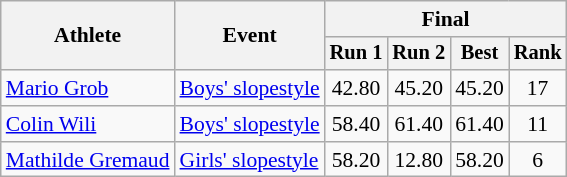<table class="wikitable" style="font-size:90%">
<tr>
<th rowspan=2>Athlete</th>
<th rowspan=2>Event</th>
<th colspan=5>Final</th>
</tr>
<tr style="font-size:95%">
<th>Run 1</th>
<th>Run 2</th>
<th>Best</th>
<th>Rank</th>
</tr>
<tr align=center>
<td align=left><a href='#'>Mario Grob</a></td>
<td align=left><a href='#'>Boys' slopestyle</a></td>
<td>42.80</td>
<td>45.20</td>
<td>45.20</td>
<td>17</td>
</tr>
<tr align=center>
<td align=left><a href='#'>Colin Wili</a></td>
<td align=left><a href='#'>Boys' slopestyle</a></td>
<td>58.40</td>
<td>61.40</td>
<td>61.40</td>
<td>11</td>
</tr>
<tr align=center>
<td align=left><a href='#'>Mathilde Gremaud</a></td>
<td align=left><a href='#'>Girls' slopestyle</a></td>
<td>58.20</td>
<td>12.80</td>
<td>58.20</td>
<td>6</td>
</tr>
</table>
